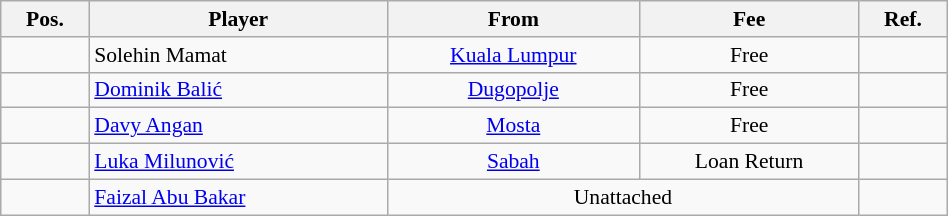<table class="wikitable" style="text-align:center; font-size:90%; width:50%">
<tr>
<th>Pos.</th>
<th>Player</th>
<th>From</th>
<th>Fee</th>
<th>Ref.</th>
</tr>
<tr>
<td></td>
<td align=left> Solehin Mamat</td>
<td><a href='#'>Kuala Lumpur</a></td>
<td>Free</td>
<td></td>
</tr>
<tr>
<td></td>
<td align=left> <a href='#'>Dominik Balić</a></td>
<td><a href='#'>Dugopolje</a></td>
<td>Free</td>
<td></td>
</tr>
<tr>
<td></td>
<td align=left> <a href='#'>Davy Angan</a></td>
<td><a href='#'>Mosta</a></td>
<td>Free</td>
<td></td>
</tr>
<tr>
<td></td>
<td align=left> <a href='#'>Luka Milunović</a></td>
<td><a href='#'>Sabah</a></td>
<td>Loan Return</td>
<td></td>
</tr>
<tr>
<td></td>
<td align=left> <a href='#'>Faizal Abu Bakar</a></td>
<td colspan=2>Unattached</td>
<td></td>
</tr>
</table>
